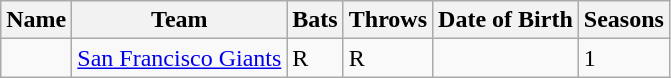<table class="wikitable sortable collapsible collapsed">
<tr>
<th>Name</th>
<th>Team</th>
<th>Bats</th>
<th>Throws</th>
<th>Date of Birth</th>
<th>Seasons</th>
</tr>
<tr>
<td></td>
<td><a href='#'>San Francisco Giants</a></td>
<td>R</td>
<td>R</td>
<td></td>
<td>1</td>
</tr>
</table>
